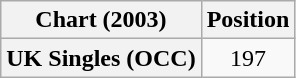<table class="wikitable plainrowheaders" style="text-align:center">
<tr>
<th>Chart (2003)</th>
<th>Position</th>
</tr>
<tr>
<th scope="row">UK Singles (OCC)</th>
<td>197</td>
</tr>
</table>
